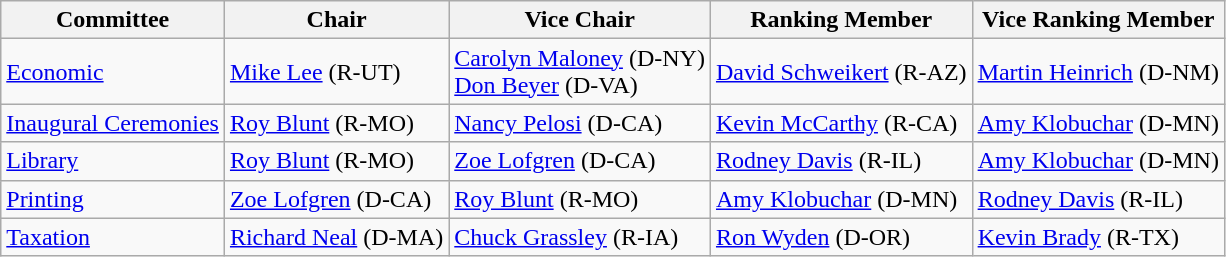<table class="wikitable">
<tr>
<th>Committee</th>
<th>Chair</th>
<th>Vice Chair</th>
<th>Ranking Member</th>
<th>Vice Ranking Member</th>
</tr>
<tr>
<td><a href='#'>Economic</a></td>
<td><a href='#'>Mike Lee</a> (R-UT)</td>
<td><a href='#'>Carolyn Maloney</a> (D-NY) <br><a href='#'>Don Beyer</a> (D-VA) </td>
<td><a href='#'>David Schweikert</a> (R-AZ)</td>
<td><a href='#'>Martin Heinrich</a> (D-NM)</td>
</tr>
<tr>
<td><a href='#'>Inaugural Ceremonies</a> </td>
<td><a href='#'>Roy Blunt</a> (R-MO)</td>
<td><a href='#'>Nancy Pelosi</a> (D-CA)</td>
<td><a href='#'>Kevin McCarthy</a> (R-CA)</td>
<td><a href='#'>Amy Klobuchar</a> (D-MN)</td>
</tr>
<tr>
<td><a href='#'>Library</a></td>
<td><a href='#'>Roy Blunt</a> (R-MO)</td>
<td><a href='#'>Zoe Lofgren</a> (D-CA)</td>
<td><a href='#'>Rodney Davis</a> (R-IL)</td>
<td><a href='#'>Amy Klobuchar</a> (D-MN)</td>
</tr>
<tr>
<td><a href='#'>Printing</a></td>
<td><a href='#'>Zoe Lofgren</a> (D-CA)</td>
<td><a href='#'>Roy Blunt</a> (R-MO)</td>
<td><a href='#'>Amy Klobuchar</a> (D-MN)</td>
<td><a href='#'>Rodney Davis</a> (R-IL)</td>
</tr>
<tr>
<td><a href='#'>Taxation</a></td>
<td><a href='#'>Richard Neal</a> (D-MA)</td>
<td><a href='#'>Chuck Grassley</a> (R-IA)</td>
<td><a href='#'>Ron Wyden</a> (D-OR)</td>
<td><a href='#'>Kevin Brady</a> (R-TX)</td>
</tr>
</table>
